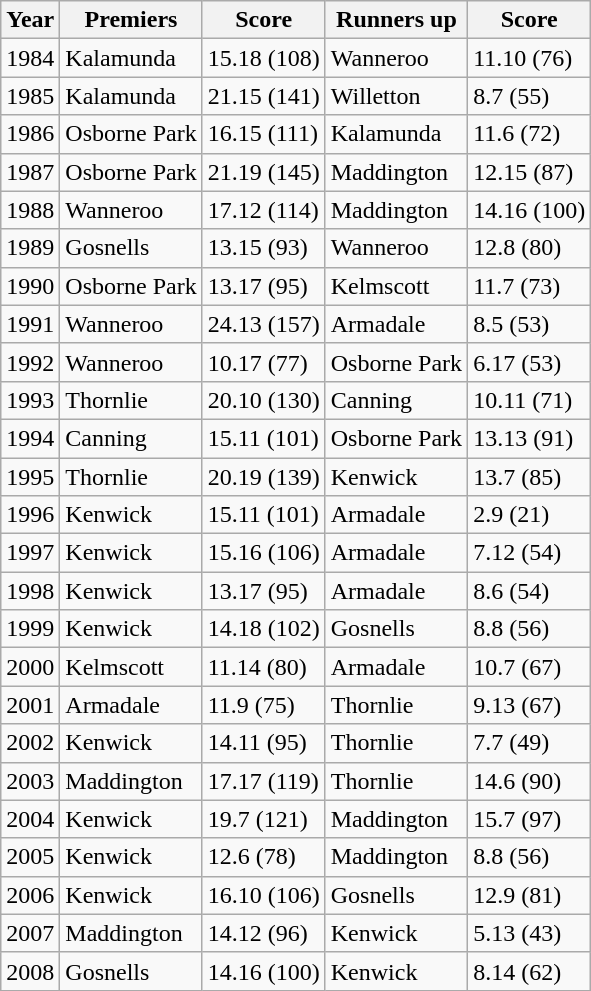<table class="wikitable">
<tr>
<th>Year</th>
<th>Premiers</th>
<th>Score</th>
<th>Runners up</th>
<th>Score</th>
</tr>
<tr>
<td>1984</td>
<td>Kalamunda</td>
<td>15.18 (108)</td>
<td>Wanneroo</td>
<td>11.10 (76)</td>
</tr>
<tr>
<td>1985</td>
<td>Kalamunda</td>
<td>21.15 (141)</td>
<td>Willetton</td>
<td>8.7 (55)</td>
</tr>
<tr>
<td>1986</td>
<td>Osborne Park</td>
<td>16.15 (111)</td>
<td>Kalamunda</td>
<td>11.6 (72)</td>
</tr>
<tr>
<td>1987</td>
<td>Osborne Park</td>
<td>21.19 (145)</td>
<td>Maddington</td>
<td>12.15 (87)</td>
</tr>
<tr>
<td>1988</td>
<td>Wanneroo</td>
<td>17.12 (114)</td>
<td>Maddington</td>
<td>14.16 (100)</td>
</tr>
<tr>
<td>1989</td>
<td>Gosnells</td>
<td>13.15 (93)</td>
<td>Wanneroo</td>
<td>12.8 (80)</td>
</tr>
<tr>
<td>1990</td>
<td>Osborne Park</td>
<td>13.17 (95)</td>
<td>Kelmscott</td>
<td>11.7 (73)</td>
</tr>
<tr>
<td>1991</td>
<td>Wanneroo</td>
<td>24.13 (157)</td>
<td>Armadale</td>
<td>8.5 (53)</td>
</tr>
<tr>
<td>1992</td>
<td>Wanneroo</td>
<td>10.17 (77)</td>
<td>Osborne Park</td>
<td>6.17 (53)</td>
</tr>
<tr>
<td>1993</td>
<td>Thornlie</td>
<td>20.10 (130)</td>
<td>Canning</td>
<td>10.11 (71)</td>
</tr>
<tr>
<td>1994</td>
<td>Canning</td>
<td>15.11 (101)</td>
<td>Osborne Park</td>
<td>13.13 (91)</td>
</tr>
<tr>
<td>1995</td>
<td>Thornlie</td>
<td>20.19 (139)</td>
<td>Kenwick</td>
<td>13.7 (85)</td>
</tr>
<tr>
<td>1996</td>
<td>Kenwick</td>
<td>15.11 (101)</td>
<td>Armadale</td>
<td>2.9 (21)</td>
</tr>
<tr>
<td>1997</td>
<td>Kenwick</td>
<td>15.16 (106)</td>
<td>Armadale</td>
<td>7.12 (54)</td>
</tr>
<tr>
<td>1998</td>
<td>Kenwick</td>
<td>13.17 (95)</td>
<td>Armadale</td>
<td>8.6 (54)</td>
</tr>
<tr>
<td>1999</td>
<td>Kenwick</td>
<td>14.18 (102)</td>
<td>Gosnells</td>
<td>8.8 (56)</td>
</tr>
<tr>
<td>2000</td>
<td>Kelmscott</td>
<td>11.14 (80)</td>
<td>Armadale</td>
<td>10.7 (67)</td>
</tr>
<tr>
<td>2001</td>
<td>Armadale</td>
<td>11.9 (75)</td>
<td>Thornlie</td>
<td>9.13 (67)</td>
</tr>
<tr>
<td>2002</td>
<td>Kenwick</td>
<td>14.11 (95)</td>
<td>Thornlie</td>
<td>7.7 (49)</td>
</tr>
<tr>
<td>2003</td>
<td>Maddington</td>
<td>17.17 (119)</td>
<td>Thornlie</td>
<td>14.6 (90)</td>
</tr>
<tr>
<td>2004</td>
<td>Kenwick</td>
<td>19.7 (121)</td>
<td>Maddington</td>
<td>15.7 (97)</td>
</tr>
<tr>
<td>2005</td>
<td>Kenwick</td>
<td>12.6 (78)</td>
<td>Maddington</td>
<td>8.8 (56)</td>
</tr>
<tr>
<td>2006</td>
<td>Kenwick</td>
<td>16.10 (106)</td>
<td>Gosnells</td>
<td>12.9 (81)</td>
</tr>
<tr>
<td>2007</td>
<td>Maddington</td>
<td>14.12 (96)</td>
<td>Kenwick</td>
<td>5.13 (43)</td>
</tr>
<tr>
<td>2008</td>
<td>Gosnells</td>
<td>14.16 (100)</td>
<td>Kenwick</td>
<td>8.14 (62)</td>
</tr>
</table>
